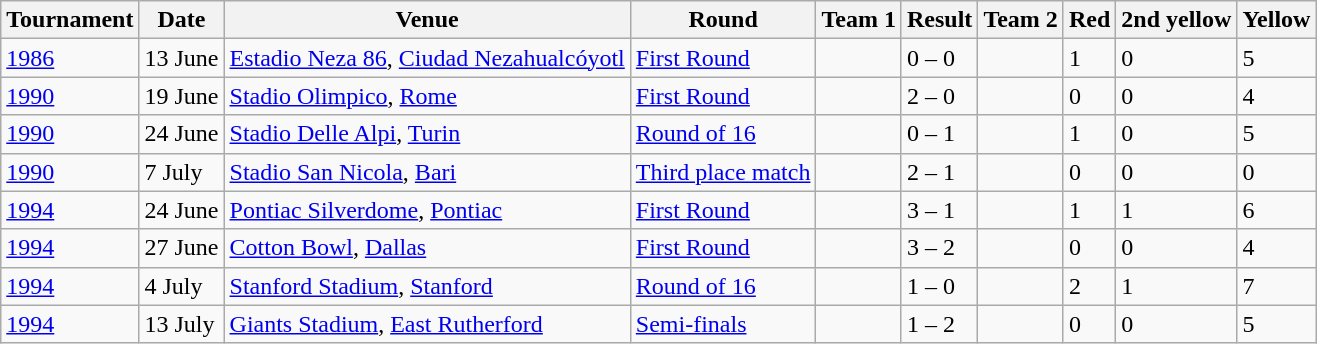<table class="wikitable">
<tr>
<th>Tournament</th>
<th>Date</th>
<th>Venue</th>
<th>Round</th>
<th>Team 1</th>
<th>Result</th>
<th>Team 2</th>
<th> Red</th>
<th> 2nd yellow</th>
<th> Yellow</th>
</tr>
<tr>
<td><a href='#'>1986</a></td>
<td>13 June</td>
<td> <a href='#'>Estadio Neza 86</a>, <a href='#'>Ciudad Nezahualcóyotl</a></td>
<td><a href='#'>First Round</a></td>
<td></td>
<td>0 – 0</td>
<td></td>
<td>1</td>
<td>0</td>
<td>5</td>
</tr>
<tr>
<td><a href='#'>1990</a></td>
<td>19 June</td>
<td> <a href='#'>Stadio Olimpico</a>, <a href='#'>Rome</a></td>
<td><a href='#'>First Round</a></td>
<td></td>
<td>2 – 0</td>
<td></td>
<td>0</td>
<td>0</td>
<td>4</td>
</tr>
<tr>
<td><a href='#'>1990</a></td>
<td>24 June</td>
<td> <a href='#'>Stadio Delle Alpi</a>, <a href='#'>Turin</a></td>
<td><a href='#'>Round of 16</a></td>
<td></td>
<td>0 – 1</td>
<td></td>
<td>1</td>
<td>0</td>
<td>5</td>
</tr>
<tr>
<td><a href='#'>1990</a></td>
<td>7 July</td>
<td> <a href='#'>Stadio San Nicola</a>, <a href='#'>Bari</a></td>
<td><a href='#'>Third place match</a></td>
<td></td>
<td>2 – 1</td>
<td></td>
<td>0</td>
<td>0</td>
<td>0</td>
</tr>
<tr>
<td><a href='#'>1994</a></td>
<td>24 June</td>
<td> <a href='#'>Pontiac Silverdome</a>, <a href='#'>Pontiac</a></td>
<td><a href='#'>First Round</a></td>
<td></td>
<td>3 – 1</td>
<td></td>
<td>1</td>
<td>1</td>
<td>6</td>
</tr>
<tr>
<td><a href='#'>1994</a></td>
<td>27 June</td>
<td> <a href='#'>Cotton Bowl</a>, <a href='#'>Dallas</a></td>
<td><a href='#'>First Round</a></td>
<td></td>
<td>3 – 2</td>
<td></td>
<td>0</td>
<td>0</td>
<td>4</td>
</tr>
<tr>
<td><a href='#'>1994</a></td>
<td>4 July</td>
<td> <a href='#'>Stanford Stadium</a>, <a href='#'>Stanford</a></td>
<td><a href='#'>Round of 16</a></td>
<td></td>
<td>1 – 0</td>
<td></td>
<td>2</td>
<td>1</td>
<td>7</td>
</tr>
<tr>
<td><a href='#'>1994</a></td>
<td>13 July</td>
<td> <a href='#'>Giants Stadium</a>, <a href='#'>East Rutherford</a></td>
<td><a href='#'>Semi-finals</a></td>
<td></td>
<td>1 – 2</td>
<td></td>
<td>0</td>
<td>0</td>
<td>5</td>
</tr>
</table>
